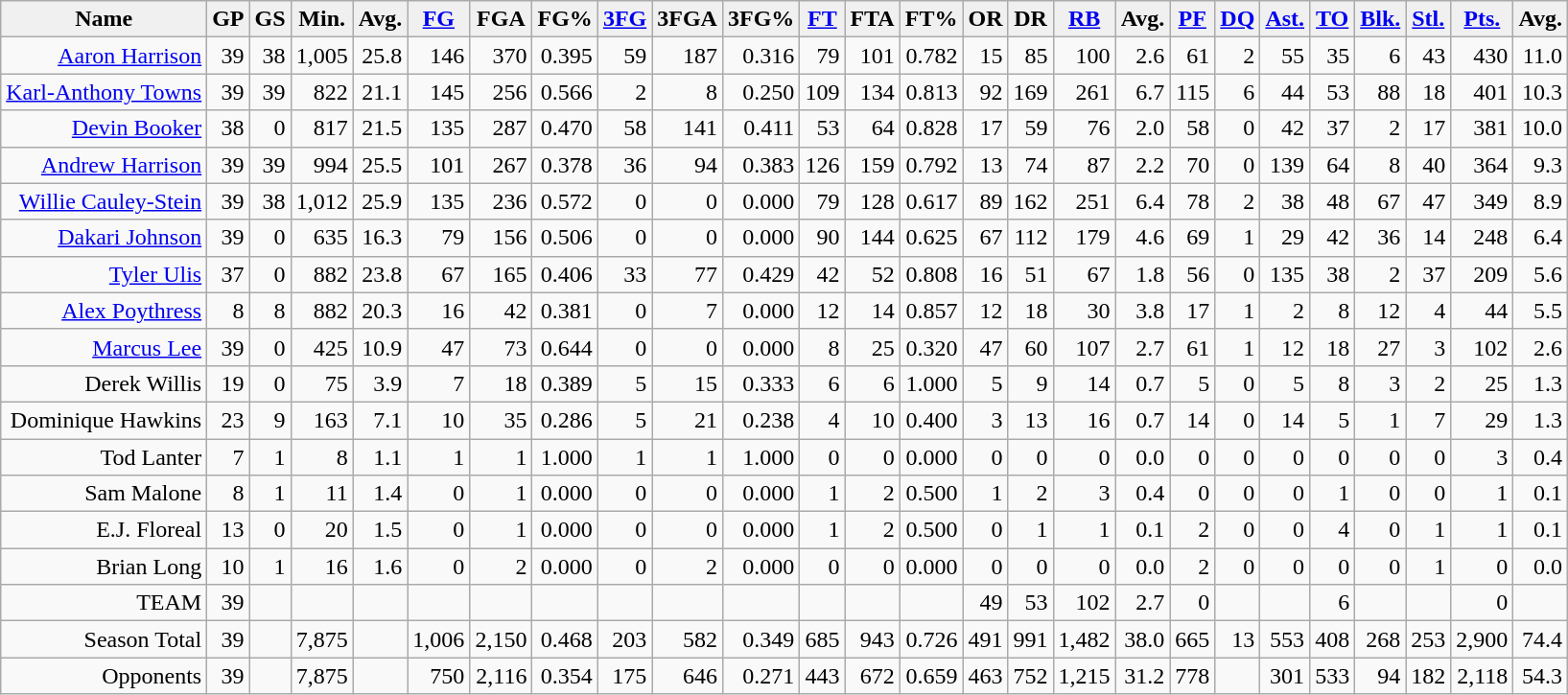<table class="wikitable sortable" style="text-align:right">
<tr>
<td style="text-align:center; background:#f0f0f0;"><strong>Name</strong></td>
<td style="text-align:center; background:#f0f0f0;"><strong>GP</strong></td>
<td style="text-align:center; background:#f0f0f0;"><strong>GS</strong></td>
<td style="text-align:center; background:#f0f0f0;"><strong>Min.</strong></td>
<td style="text-align:center; background:#f0f0f0;"><strong>Avg.</strong></td>
<td style="text-align:center; background:#f0f0f0;"><strong><a href='#'>FG</a></strong></td>
<td style="text-align:center; background:#f0f0f0;"><strong>FGA</strong></td>
<td style="text-align:center; background:#f0f0f0;"><strong>FG%</strong></td>
<td style="text-align:center; background:#f0f0f0;"><strong><a href='#'>3FG</a></strong></td>
<td style="text-align:center; background:#f0f0f0;"><strong>3FGA</strong></td>
<td style="text-align:center; background:#f0f0f0;"><strong>3FG%</strong></td>
<td style="text-align:center; background:#f0f0f0;"><strong><a href='#'>FT</a></strong></td>
<td style="text-align:center; background:#f0f0f0;"><strong>FTA</strong></td>
<td style="text-align:center; background:#f0f0f0;"><strong>FT%</strong></td>
<td style="text-align:center; background:#f0f0f0;"><strong>OR</strong></td>
<td style="text-align:center; background:#f0f0f0;"><strong>DR</strong></td>
<td style="text-align:center; background:#f0f0f0;"><strong><a href='#'>RB</a></strong></td>
<td style="text-align:center; background:#f0f0f0;"><strong>Avg.</strong></td>
<td style="text-align:center; background:#f0f0f0;"><strong><a href='#'>PF</a></strong></td>
<td style="text-align:center; background:#f0f0f0;"><strong><a href='#'>DQ</a></strong></td>
<td style="text-align:center; background:#f0f0f0;"><strong><a href='#'>Ast.</a></strong></td>
<td style="text-align:center; background:#f0f0f0;"><strong><a href='#'>TO</a></strong></td>
<td style="text-align:center; background:#f0f0f0;"><strong><a href='#'>Blk.</a></strong></td>
<td style="text-align:center; background:#f0f0f0;"><strong><a href='#'>Stl.</a></strong></td>
<td style="text-align:center; background:#f0f0f0;"><strong><a href='#'>Pts.</a></strong></td>
<td style="text-align:center; background:#f0f0f0;"><strong>Avg.</strong></td>
</tr>
<tr>
<td><a href='#'>Aaron Harrison</a></td>
<td>39</td>
<td>38</td>
<td>1,005</td>
<td>25.8</td>
<td>146</td>
<td>370</td>
<td>0.395</td>
<td>59</td>
<td>187</td>
<td>0.316</td>
<td>79</td>
<td>101</td>
<td>0.782</td>
<td>15</td>
<td>85</td>
<td>100</td>
<td>2.6</td>
<td>61</td>
<td>2</td>
<td>55</td>
<td>35</td>
<td>6</td>
<td>43</td>
<td>430</td>
<td>11.0</td>
</tr>
<tr>
<td><a href='#'>Karl-Anthony Towns</a></td>
<td>39</td>
<td>39</td>
<td>822</td>
<td>21.1</td>
<td>145</td>
<td>256</td>
<td>0.566</td>
<td>2</td>
<td>8</td>
<td>0.250</td>
<td>109</td>
<td>134</td>
<td>0.813</td>
<td>92</td>
<td>169</td>
<td>261</td>
<td>6.7</td>
<td>115</td>
<td>6</td>
<td>44</td>
<td>53</td>
<td>88</td>
<td>18</td>
<td>401</td>
<td>10.3</td>
</tr>
<tr>
<td><a href='#'>Devin Booker</a></td>
<td>38</td>
<td>0</td>
<td>817</td>
<td>21.5</td>
<td>135</td>
<td>287</td>
<td>0.470</td>
<td>58</td>
<td>141</td>
<td>0.411</td>
<td>53</td>
<td>64</td>
<td>0.828</td>
<td>17</td>
<td>59</td>
<td>76</td>
<td>2.0</td>
<td>58</td>
<td>0</td>
<td>42</td>
<td>37</td>
<td>2</td>
<td>17</td>
<td>381</td>
<td>10.0</td>
</tr>
<tr>
<td><a href='#'>Andrew Harrison</a></td>
<td>39</td>
<td>39</td>
<td>994</td>
<td>25.5</td>
<td>101</td>
<td>267</td>
<td>0.378</td>
<td>36</td>
<td>94</td>
<td>0.383</td>
<td>126</td>
<td>159</td>
<td>0.792</td>
<td>13</td>
<td>74</td>
<td>87</td>
<td>2.2</td>
<td>70</td>
<td>0</td>
<td>139</td>
<td>64</td>
<td>8</td>
<td>40</td>
<td>364</td>
<td>9.3</td>
</tr>
<tr>
<td><a href='#'>Willie Cauley-Stein</a></td>
<td>39</td>
<td>38</td>
<td>1,012</td>
<td>25.9</td>
<td>135</td>
<td>236</td>
<td>0.572</td>
<td>0</td>
<td>0</td>
<td>0.000</td>
<td>79</td>
<td>128</td>
<td>0.617</td>
<td>89</td>
<td>162</td>
<td>251</td>
<td>6.4</td>
<td>78</td>
<td>2</td>
<td>38</td>
<td>48</td>
<td>67</td>
<td>47</td>
<td>349</td>
<td>8.9</td>
</tr>
<tr>
<td><a href='#'>Dakari Johnson</a></td>
<td>39</td>
<td>0</td>
<td>635</td>
<td>16.3</td>
<td>79</td>
<td>156</td>
<td>0.506</td>
<td>0</td>
<td>0</td>
<td>0.000</td>
<td>90</td>
<td>144</td>
<td>0.625</td>
<td>67</td>
<td>112</td>
<td>179</td>
<td>4.6</td>
<td>69</td>
<td>1</td>
<td>29</td>
<td>42</td>
<td>36</td>
<td>14</td>
<td>248</td>
<td>6.4</td>
</tr>
<tr>
<td><a href='#'>Tyler Ulis</a></td>
<td>37</td>
<td>0</td>
<td>882</td>
<td>23.8</td>
<td>67</td>
<td>165</td>
<td>0.406</td>
<td>33</td>
<td>77</td>
<td>0.429</td>
<td>42</td>
<td>52</td>
<td>0.808</td>
<td>16</td>
<td>51</td>
<td>67</td>
<td>1.8</td>
<td>56</td>
<td>0</td>
<td>135</td>
<td>38</td>
<td>2</td>
<td>37</td>
<td>209</td>
<td>5.6</td>
</tr>
<tr>
<td><a href='#'>Alex Poythress</a></td>
<td>8</td>
<td>8</td>
<td>882</td>
<td>20.3</td>
<td>16</td>
<td>42</td>
<td>0.381</td>
<td>0</td>
<td>7</td>
<td>0.000</td>
<td>12</td>
<td>14</td>
<td>0.857</td>
<td>12</td>
<td>18</td>
<td>30</td>
<td>3.8</td>
<td>17</td>
<td>1</td>
<td>2</td>
<td>8</td>
<td>12</td>
<td>4</td>
<td>44</td>
<td>5.5</td>
</tr>
<tr>
<td><a href='#'>Marcus Lee</a></td>
<td>39</td>
<td>0</td>
<td>425</td>
<td>10.9</td>
<td>47</td>
<td>73</td>
<td>0.644</td>
<td>0</td>
<td>0</td>
<td>0.000</td>
<td>8</td>
<td>25</td>
<td>0.320</td>
<td>47</td>
<td>60</td>
<td>107</td>
<td>2.7</td>
<td>61</td>
<td>1</td>
<td>12</td>
<td>18</td>
<td>27</td>
<td>3</td>
<td>102</td>
<td>2.6</td>
</tr>
<tr>
<td>Derek Willis</td>
<td>19</td>
<td>0</td>
<td>75</td>
<td>3.9</td>
<td>7</td>
<td>18</td>
<td>0.389</td>
<td>5</td>
<td>15</td>
<td>0.333</td>
<td>6</td>
<td>6</td>
<td>1.000</td>
<td>5</td>
<td>9</td>
<td>14</td>
<td>0.7</td>
<td>5</td>
<td>0</td>
<td>5</td>
<td>8</td>
<td>3</td>
<td>2</td>
<td>25</td>
<td>1.3</td>
</tr>
<tr>
<td>Dominique Hawkins</td>
<td>23</td>
<td>9</td>
<td>163</td>
<td>7.1</td>
<td>10</td>
<td>35</td>
<td>0.286</td>
<td>5</td>
<td>21</td>
<td>0.238</td>
<td>4</td>
<td>10</td>
<td>0.400</td>
<td>3</td>
<td>13</td>
<td>16</td>
<td>0.7</td>
<td>14</td>
<td>0</td>
<td>14</td>
<td>5</td>
<td>1</td>
<td>7</td>
<td>29</td>
<td>1.3</td>
</tr>
<tr>
<td>Tod Lanter</td>
<td>7</td>
<td>1</td>
<td>8</td>
<td>1.1</td>
<td>1</td>
<td>1</td>
<td>1.000</td>
<td>1</td>
<td>1</td>
<td>1.000</td>
<td>0</td>
<td>0</td>
<td>0.000</td>
<td>0</td>
<td>0</td>
<td>0</td>
<td>0.0</td>
<td>0</td>
<td>0</td>
<td>0</td>
<td>0</td>
<td>0</td>
<td>0</td>
<td>3</td>
<td>0.4</td>
</tr>
<tr>
<td>Sam Malone</td>
<td>8</td>
<td>1</td>
<td>11</td>
<td>1.4</td>
<td>0</td>
<td>1</td>
<td>0.000</td>
<td>0</td>
<td>0</td>
<td>0.000</td>
<td>1</td>
<td>2</td>
<td>0.500</td>
<td>1</td>
<td>2</td>
<td>3</td>
<td>0.4</td>
<td>0</td>
<td>0</td>
<td>0</td>
<td>1</td>
<td>0</td>
<td>0</td>
<td>1</td>
<td>0.1</td>
</tr>
<tr>
<td>E.J. Floreal</td>
<td>13</td>
<td>0</td>
<td>20</td>
<td>1.5</td>
<td>0</td>
<td>1</td>
<td>0.000</td>
<td>0</td>
<td>0</td>
<td>0.000</td>
<td>1</td>
<td>2</td>
<td>0.500</td>
<td>0</td>
<td>1</td>
<td>1</td>
<td>0.1</td>
<td>2</td>
<td>0</td>
<td>0</td>
<td>4</td>
<td>0</td>
<td>1</td>
<td>1</td>
<td>0.1</td>
</tr>
<tr>
<td>Brian Long</td>
<td>10</td>
<td>1</td>
<td>16</td>
<td>1.6</td>
<td>0</td>
<td>2</td>
<td>0.000</td>
<td>0</td>
<td>2</td>
<td>0.000</td>
<td>0</td>
<td>0</td>
<td>0.000</td>
<td>0</td>
<td>0</td>
<td>0</td>
<td>0.0</td>
<td>2</td>
<td>0</td>
<td>0</td>
<td>0</td>
<td>0</td>
<td>1</td>
<td>0</td>
<td>0.0</td>
</tr>
<tr>
<td>TEAM</td>
<td>39</td>
<td></td>
<td></td>
<td></td>
<td></td>
<td></td>
<td></td>
<td></td>
<td></td>
<td></td>
<td></td>
<td></td>
<td></td>
<td>49</td>
<td>53</td>
<td>102</td>
<td>2.7</td>
<td>0</td>
<td></td>
<td></td>
<td>6</td>
<td></td>
<td></td>
<td>0</td>
<td></td>
</tr>
<tr>
<td>Season Total</td>
<td>39</td>
<td></td>
<td>7,875</td>
<td></td>
<td>1,006</td>
<td>2,150</td>
<td>0.468</td>
<td>203</td>
<td>582</td>
<td>0.349</td>
<td>685</td>
<td>943</td>
<td>0.726</td>
<td>491</td>
<td>991</td>
<td>1,482</td>
<td>38.0</td>
<td>665</td>
<td>13</td>
<td>553</td>
<td>408</td>
<td>268</td>
<td>253</td>
<td>2,900</td>
<td>74.4</td>
</tr>
<tr>
<td>Opponents</td>
<td>39</td>
<td></td>
<td>7,875</td>
<td></td>
<td>750</td>
<td>2,116</td>
<td>0.354</td>
<td>175</td>
<td>646</td>
<td>0.271</td>
<td>443</td>
<td>672</td>
<td>0.659</td>
<td>463</td>
<td>752</td>
<td>1,215</td>
<td>31.2</td>
<td>778</td>
<td></td>
<td>301</td>
<td>533</td>
<td>94</td>
<td>182</td>
<td>2,118</td>
<td>54.3</td>
</tr>
</table>
